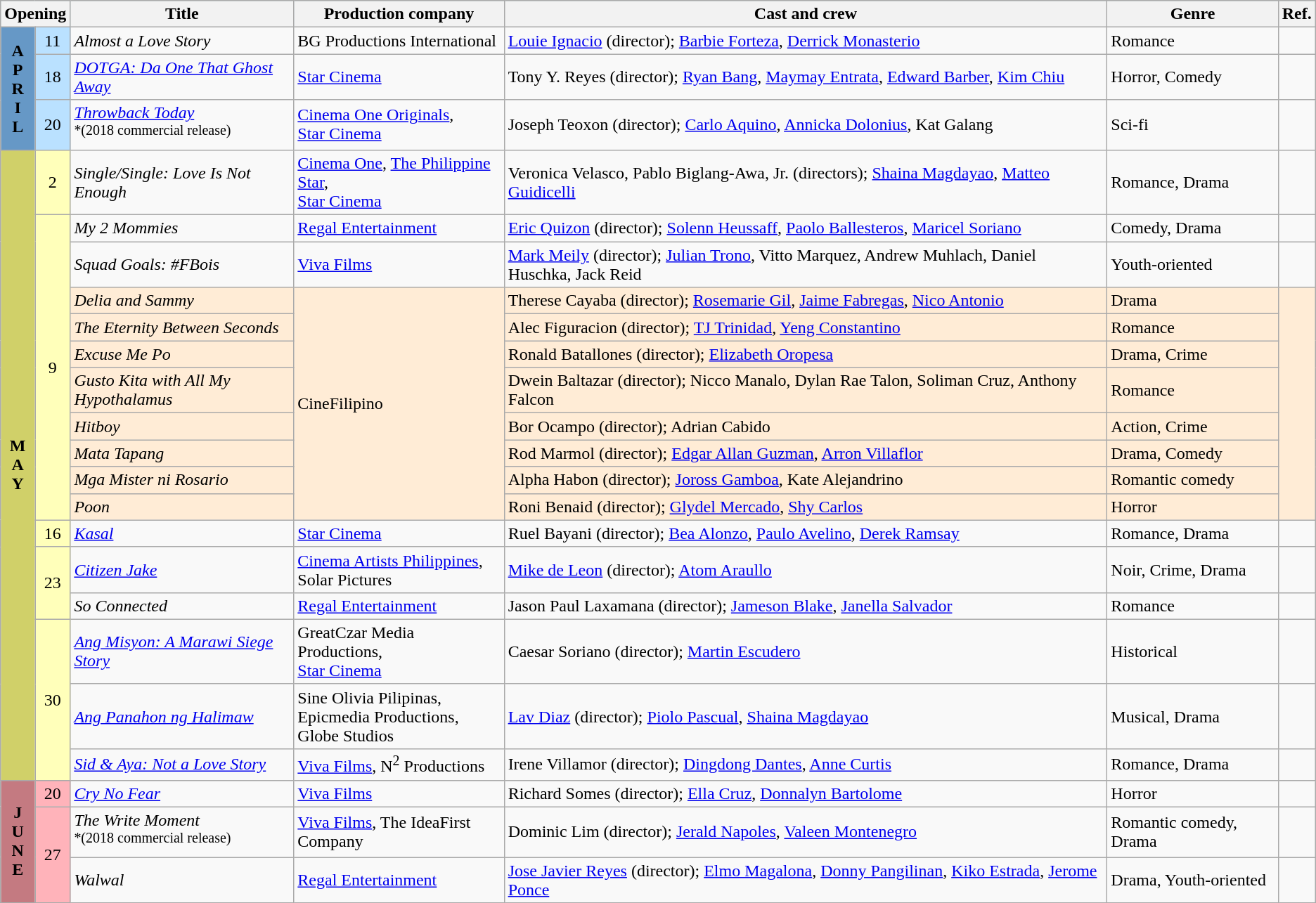<table class="wikitable sortable" |+ "align=bottom" |>
<tr style="background:#b0e0e6; text-align:center">
<th colspan="2">Opening</th>
<th style="width:17%">Title</th>
<th style="width:16%">Production company</th>
<th>Cast and crew</th>
<th>Genre</th>
<th style="width:1%">Ref.</th>
</tr>
<tr>
<th rowspan="3" style="text-align:center; background:#6698c6; width:1%">A<br>P<br>R<br>I<br>L</th>
<td rowspan="1" style="text-align:center; background:#bae1ff; width:1%">11</td>
<td><em>Almost a Love Story</em></td>
<td>BG Productions International</td>
<td style="text-align:left;"><a href='#'>Louie Ignacio</a> (director); <a href='#'>Barbie Forteza</a>, <a href='#'>Derrick Monasterio</a></td>
<td style="text-align:left;">Romance</td>
<td style="text-align:center;"></td>
</tr>
<tr>
<td rowspan="1" style="text-align:center; background:#bae1ff; width:1%">18</td>
<td><em><a href='#'>DOTGA: Da One That Ghost Away</a></em></td>
<td><a href='#'>Star Cinema</a></td>
<td style="text-align:left;">Tony Y. Reyes (director); <a href='#'>Ryan Bang</a>, <a href='#'>Maymay Entrata</a>, <a href='#'>Edward Barber</a>, <a href='#'>Kim Chiu</a></td>
<td style="text-align:left;">Horror, Comedy</td>
<td style="text-align:center;"></td>
</tr>
<tr>
<td rowspan="1" style="text-align:center; background:#bae1ff; width:1%">20</td>
<td><em><a href='#'>Throwback Today</a></em> <br><sup>*(2018 commercial release)</sup></td>
<td><a href='#'>Cinema One Originals</a>,<br><a href='#'>Star Cinema</a></td>
<td style="text-align:left;">Joseph Teoxon (director); <a href='#'>Carlo Aquino</a>, <a href='#'>Annicka Dolonius</a>, Kat Galang</td>
<td style="text-align:left;">Sci-fi</td>
<td style="text-align:center;"></td>
</tr>
<tr>
<th rowspan="17" style="text-align:center; background:#d0d069; width:1%">M<br>A<br>Y</th>
<td rowspan="1" style="text-align:center; background:#ffffba; width:1%">2</td>
<td><em>Single/Single: Love Is Not Enough</em></td>
<td><a href='#'>Cinema One</a>, <a href='#'>The Philippine Star</a>,<br><a href='#'>Star Cinema</a></td>
<td style="text-align:left;">Veronica Velasco, Pablo Biglang-Awa, Jr. (directors); <a href='#'>Shaina Magdayao</a>, <a href='#'>Matteo Guidicelli</a></td>
<td style="text-align:left;">Romance, Drama</td>
<td style="text-align:center;"></td>
</tr>
<tr>
<td rowspan="10" style="text-align:center; background:#ffffba; width:1%">9</td>
<td><em>My 2 Mommies</em></td>
<td><a href='#'>Regal Entertainment</a></td>
<td style="text-align:left;"><a href='#'>Eric Quizon</a> (director); <a href='#'>Solenn Heussaff</a>, <a href='#'>Paolo Ballesteros</a>, <a href='#'>Maricel Soriano</a></td>
<td style="text-align:left;">Comedy, Drama</td>
<td style="text-align:center;"></td>
</tr>
<tr>
<td><em>Squad Goals: #FBois</em></td>
<td><a href='#'>Viva Films</a></td>
<td style="text-align:left;"><a href='#'>Mark Meily</a> (director); <a href='#'>Julian Trono</a>, Vitto Marquez, Andrew Muhlach, Daniel Huschka, Jack Reid</td>
<td style="text-align:left;">Youth-oriented</td>
<td style="text-align:center;"></td>
</tr>
<tr>
<td style="background:#ffecd6;"><em>Delia and Sammy</em></td>
<td style="background:#ffecd6;" rowspan=8>CineFilipino</td>
<td style="background:#ffecd6;">Therese Cayaba (director); <a href='#'>Rosemarie Gil</a>, <a href='#'>Jaime Fabregas</a>, <a href='#'>Nico Antonio</a></td>
<td style="background:#ffecd6;">Drama</td>
<td style="background:#ffecd6; text-align:center;" rowspan=8></td>
</tr>
<tr style="background:#ffecd6;">
<td><em>The Eternity Between Seconds</em></td>
<td>Alec Figuracion (director); <a href='#'>TJ Trinidad</a>, <a href='#'>Yeng Constantino</a></td>
<td>Romance</td>
</tr>
<tr style="background:#ffecd6;">
<td><em>Excuse Me Po</em></td>
<td>Ronald Batallones (director); <a href='#'>Elizabeth Oropesa</a></td>
<td>Drama, Crime</td>
</tr>
<tr style="background:#ffecd6;">
<td><em>Gusto Kita with All My Hypothalamus</em></td>
<td>Dwein Baltazar (director); Nicco Manalo, Dylan Rae Talon, Soliman Cruz, Anthony Falcon</td>
<td>Romance</td>
</tr>
<tr style="background:#ffecd6;">
<td><em>Hitboy</em></td>
<td>Bor Ocampo (director); Adrian Cabido</td>
<td>Action, Crime</td>
</tr>
<tr style="background:#ffecd6;">
<td><em>Mata Tapang</em></td>
<td>Rod Marmol (director); <a href='#'>Edgar Allan Guzman</a>, <a href='#'>Arron Villaflor</a></td>
<td>Drama, Comedy</td>
</tr>
<tr style="background:#ffecd6;">
<td><em>Mga Mister ni Rosario</em></td>
<td>Alpha Habon (director); <a href='#'>Joross Gamboa</a>, Kate Alejandrino</td>
<td>Romantic comedy</td>
</tr>
<tr style="background:#ffecd6;">
<td><em>Poon</em></td>
<td>Roni Benaid (director); <a href='#'>Glydel Mercado</a>, <a href='#'>Shy Carlos</a></td>
<td>Horror</td>
</tr>
<tr>
<td rowspan="1" style="text-align:center; background:#ffffba; width:1%">16</td>
<td><em><a href='#'>Kasal</a></em></td>
<td><a href='#'>Star Cinema</a></td>
<td style="text-align:left;">Ruel Bayani (director); <a href='#'>Bea Alonzo</a>, <a href='#'>Paulo Avelino</a>, <a href='#'>Derek Ramsay</a></td>
<td style="text-align:left;">Romance, Drama</td>
<td style="text-align:center;"></td>
</tr>
<tr>
<td rowspan="2" style="text-align:center; background:#ffffba; width:1%">23</td>
<td><em><a href='#'>Citizen Jake</a></em></td>
<td><a href='#'>Cinema Artists Philippines</a>, Solar Pictures</td>
<td style="text-align:left;"><a href='#'>Mike de Leon</a> (director); <a href='#'>Atom Araullo</a></td>
<td style="text-align:left;">Noir, Crime, Drama</td>
<td style="text-align:center;"></td>
</tr>
<tr>
<td><em>So Connected</em></td>
<td><a href='#'>Regal Entertainment</a></td>
<td style="text-align:left;">Jason Paul Laxamana (director); <a href='#'>Jameson Blake</a>, <a href='#'>Janella Salvador</a></td>
<td style="text-align:left;">Romance</td>
<td style="text-align:center;"></td>
</tr>
<tr>
<td rowspan="3" style="text-align:center; background:#ffffba; width:1%">30</td>
<td><em><a href='#'>Ang Misyon: A Marawi Siege Story</a></em></td>
<td>GreatCzar Media Productions,<br><a href='#'>Star Cinema</a></td>
<td style="text-align:left;">Caesar Soriano (director); <a href='#'>Martin Escudero</a></td>
<td style="text-align:left;">Historical</td>
<td style="text-align:center;"></td>
</tr>
<tr>
<td><em><a href='#'>Ang Panahon ng Halimaw</a></em></td>
<td>Sine Olivia Pilipinas, Epicmedia Productions, Globe Studios</td>
<td style="text-align:left;"><a href='#'>Lav Diaz</a> (director); <a href='#'>Piolo Pascual</a>, <a href='#'>Shaina Magdayao</a></td>
<td style="text-align:left;">Musical, Drama</td>
<td style="text-align:center;"></td>
</tr>
<tr>
<td><em><a href='#'>Sid & Aya: Not a Love Story</a></em></td>
<td><a href='#'>Viva Films</a>, N<sup>2</sup> Productions</td>
<td style="text-align:left;">Irene Villamor (director); <a href='#'>Dingdong Dantes</a>, <a href='#'>Anne Curtis</a></td>
<td style="text-align:left;">Romance, Drama</td>
<td style="text-align:center;"></td>
</tr>
<tr>
<th rowspan="3" style="text-align:center; background:#c47a81; width:1%">J<br>U<br>N<br>E</th>
<td rowspan="1" style="text-align:center; background:#ffb3ba; width:1%">20</td>
<td><em><a href='#'>Cry No Fear</a></em></td>
<td><a href='#'>Viva Films</a></td>
<td style="text-align:left;">Richard Somes (director); <a href='#'>Ella Cruz</a>, <a href='#'>Donnalyn Bartolome</a></td>
<td style="text-align:left;">Horror</td>
<td style="text-align:center;"></td>
</tr>
<tr>
<td rowspan="2" style="text-align:center; background:#ffb3ba; width:1%">27</td>
<td><em>The Write Moment</em> <br><sup>*(2018 commercial release)</sup></td>
<td><a href='#'>Viva Films</a>, The IdeaFirst Company</td>
<td style="text-align:left;">Dominic Lim (director); <a href='#'>Jerald Napoles</a>, <a href='#'>Valeen Montenegro</a></td>
<td style="text-align:left;">Romantic comedy, Drama</td>
<td style="text-align:center;"></td>
</tr>
<tr>
<td><em>Walwal</em></td>
<td><a href='#'>Regal Entertainment</a></td>
<td style="text-align:left;"><a href='#'>Jose Javier Reyes</a> (director); <a href='#'>Elmo Magalona</a>, <a href='#'>Donny Pangilinan</a>, <a href='#'>Kiko Estrada</a>, <a href='#'>Jerome Ponce</a></td>
<td style="text-align:left;">Drama, Youth-oriented</td>
<td style="text-align:center;"></td>
</tr>
</table>
